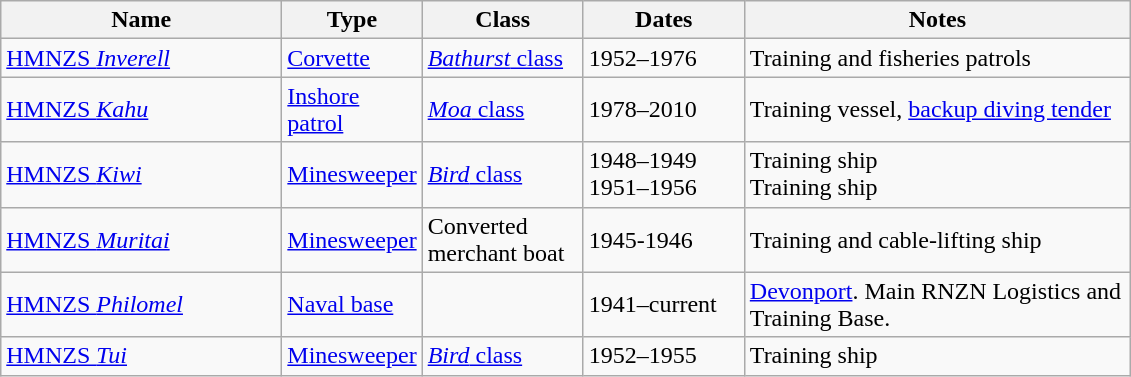<table class="wikitable">
<tr>
<th width="180">Name</th>
<th width="80">Type</th>
<th width="100">Class</th>
<th width="100">Dates</th>
<th width="250">Notes</th>
</tr>
<tr>
<td><a href='#'>HMNZS <em>Inverell</em></a></td>
<td><a href='#'>Corvette</a></td>
<td><a href='#'><em>Bathurst</em> class</a></td>
<td>1952–1976</td>
<td>Training and fisheries patrols</td>
</tr>
<tr>
<td><a href='#'>HMNZS <em>Kahu</em></a></td>
<td><a href='#'>Inshore patrol</a></td>
<td><a href='#'><em>Moa</em> class</a></td>
<td>1978–2010</td>
<td>Training vessel, <a href='#'>backup diving tender</a></td>
</tr>
<tr>
<td><a href='#'>HMNZS <em>Kiwi</em></a></td>
<td><a href='#'>Minesweeper</a></td>
<td><a href='#'><em>Bird</em> class</a></td>
<td>1948–1949<br>1951–1956</td>
<td>Training ship<br>Training ship</td>
</tr>
<tr>
<td><a href='#'>HMNZS <em>Muritai</em></a></td>
<td><a href='#'>Minesweeper</a></td>
<td>Converted merchant boat</td>
<td>1945-1946</td>
<td>Training and cable-lifting ship</td>
</tr>
<tr>
<td><a href='#'>HMNZS <em>Philomel</em></a></td>
<td><a href='#'>Naval base</a></td>
<td> </td>
<td>1941–current</td>
<td><a href='#'>Devonport</a>. Main RNZN Logistics and Training Base.</td>
</tr>
<tr>
<td><a href='#'>HMNZS <em>Tui</em></a></td>
<td><a href='#'>Minesweeper</a></td>
<td><a href='#'><em>Bird</em> class</a></td>
<td>1952–1955</td>
<td>Training ship</td>
</tr>
</table>
